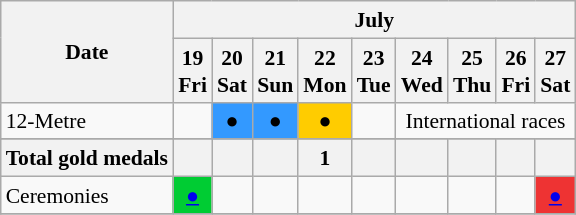<table class="wikitable" style="margin:0.5em auto; font-size:90%; line-height:1.25em;">
<tr>
<th rowspan=2>Date</th>
<th colspan=9>July</th>
</tr>
<tr>
<th>19<br>Fri</th>
<th>20<br>Sat</th>
<th>21<br>Sun</th>
<th>22<br>Mon</th>
<th>23<br>Tue</th>
<th>24<br>Wed</th>
<th>25<br>Thu</th>
<th>26<br>Fri</th>
<th>27<br>Sat</th>
</tr>
<tr align="center">
<td align="left">12-Metre</td>
<td></td>
<td bgcolor=#3399ff><span>●</span></td>
<td bgcolor=#3399ff><span>●</span></td>
<td bgcolor=#ffcc00><span>●</span></td>
<td></td>
<td colspan=9>International races</td>
</tr>
<tr align="center">
</tr>
<tr>
<th>Total gold medals</th>
<th></th>
<th></th>
<th></th>
<th>1</th>
<th></th>
<th></th>
<th></th>
<th></th>
<th></th>
</tr>
<tr>
<td>Ceremonies</td>
<td bgcolor=#00cc33 align=center><a href='#'>●</a></td>
<td></td>
<td></td>
<td></td>
<td></td>
<td></td>
<td></td>
<td></td>
<td bgcolor=#ee3333 align=center><a href='#'>●</a></td>
</tr>
<tr>
</tr>
</table>
